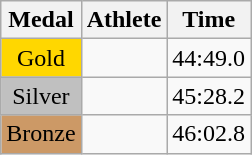<table class="wikitable">
<tr>
<th>Medal</th>
<th>Athlete</th>
<th>Time</th>
</tr>
<tr>
<td style="text-align:center;background-color:gold;">Gold</td>
<td></td>
<td>44:49.0</td>
</tr>
<tr>
<td style="text-align:center;background-color:silver;">Silver</td>
<td></td>
<td>45:28.2</td>
</tr>
<tr>
<td style="text-align:center;background-color:#CC9966;">Bronze</td>
<td></td>
<td>46:02.8</td>
</tr>
</table>
